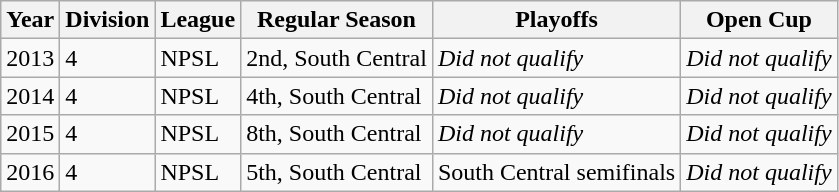<table class="wikitable">
<tr>
<th>Year</th>
<th>Division</th>
<th>League</th>
<th>Regular Season</th>
<th>Playoffs</th>
<th>Open Cup</th>
</tr>
<tr>
<td>2013</td>
<td>4</td>
<td>NPSL</td>
<td>2nd, South Central</td>
<td><em>Did not qualify</em></td>
<td><em>Did not qualify</em></td>
</tr>
<tr>
<td>2014</td>
<td>4</td>
<td>NPSL</td>
<td>4th, South Central</td>
<td><em>Did not qualify</em></td>
<td><em>Did not qualify</em></td>
</tr>
<tr>
<td>2015</td>
<td>4</td>
<td>NPSL</td>
<td>8th, South Central</td>
<td><em>Did not qualify</em></td>
<td><em>Did not qualify</em></td>
</tr>
<tr>
<td>2016</td>
<td>4</td>
<td>NPSL</td>
<td>5th, South Central</td>
<td>South Central semifinals</td>
<td><em>Did not qualify</em></td>
</tr>
</table>
